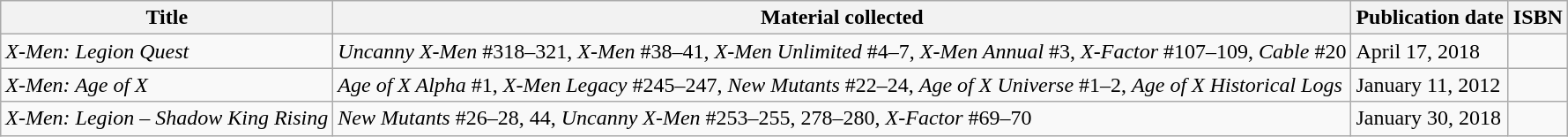<table class="wikitable">
<tr>
<th>Title</th>
<th>Material collected</th>
<th>Publication date</th>
<th>ISBN</th>
</tr>
<tr>
<td><em>X-Men: Legion Quest</em></td>
<td><em>Uncanny X-Men</em> #318–321, <em>X-Men</em> #38–41, <em>X-Men Unlimited</em> #4–7, <em>X-Men Annual</em> #3, <em>X-Factor</em> #107–109, <em>Cable</em> #20</td>
<td>April 17, 2018</td>
<td></td>
</tr>
<tr>
<td><em>X-Men: Age of X</em></td>
<td><em>Age of X Alpha</em> #1, <em>X-Men Legacy</em> #245–247, <em>New Mutants</em> #22–24, <em>Age of X Universe</em> #1–2, <em>Age of X Historical Logs</em></td>
<td>January 11, 2012</td>
<td></td>
</tr>
<tr>
<td><em>X-Men: Legion – Shadow King Rising</em></td>
<td><em>New Mutants</em> #26–28, 44, <em>Uncanny X-Men</em> #253–255, 278–280, <em>X-Factor</em> #69–70</td>
<td>January 30, 2018</td>
<td></td>
</tr>
</table>
